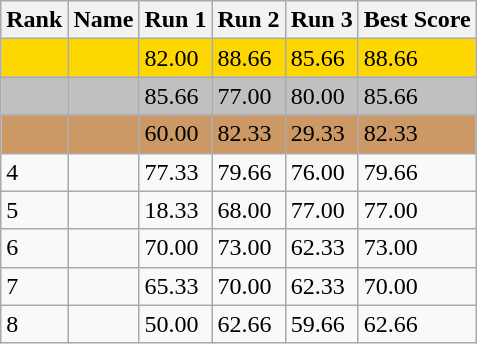<table class="wikitable">
<tr>
<th>Rank</th>
<th>Name</th>
<th>Run 1</th>
<th>Run 2</th>
<th>Run 3</th>
<th>Best Score</th>
</tr>
<tr style="background:gold;">
<td></td>
<td></td>
<td>82.00</td>
<td>88.66</td>
<td>85.66</td>
<td>88.66</td>
</tr>
<tr style="background:silver;">
<td></td>
<td></td>
<td>85.66</td>
<td>77.00</td>
<td>80.00</td>
<td>85.66</td>
</tr>
<tr style="background:#CC9966;">
<td></td>
<td></td>
<td>60.00</td>
<td>82.33</td>
<td>29.33</td>
<td>82.33</td>
</tr>
<tr>
<td>4</td>
<td></td>
<td>77.33</td>
<td>79.66</td>
<td>76.00</td>
<td>79.66</td>
</tr>
<tr>
<td>5</td>
<td></td>
<td>18.33</td>
<td>68.00</td>
<td>77.00</td>
<td>77.00</td>
</tr>
<tr>
<td>6</td>
<td></td>
<td>70.00</td>
<td>73.00</td>
<td>62.33</td>
<td>73.00</td>
</tr>
<tr>
<td>7</td>
<td></td>
<td>65.33</td>
<td>70.00</td>
<td>62.33</td>
<td>70.00</td>
</tr>
<tr>
<td>8</td>
<td></td>
<td>50.00</td>
<td>62.66</td>
<td>59.66</td>
<td>62.66</td>
</tr>
</table>
